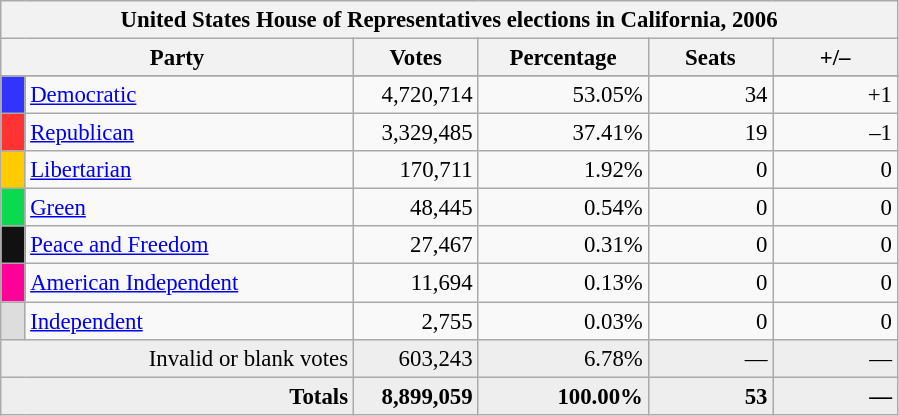<table class="wikitable" style="font-size: 95%;">
<tr>
<th colspan="6">United States House of Representatives elections in California, 2006</th>
</tr>
<tr>
<th colspan=2 style="width: 15em">Party</th>
<th style="width: 5em">Votes</th>
<th style="width: 7em">Percentage</th>
<th style="width: 5em">Seats</th>
<th style="width: 5em">+/–</th>
</tr>
<tr>
</tr>
<tr>
<th style="background-color:#3333FF; width: 3px"></th>
<td style="width: 130px"><a href='#'>Democratic</a></td>
<td align="right">4,720,714</td>
<td align="right">53.05%</td>
<td align="right">34</td>
<td align="right">+1</td>
</tr>
<tr>
<th style="background-color:#FF3333; width: 3px"></th>
<td style="width: 130px"><a href='#'>Republican</a></td>
<td align="right">3,329,485</td>
<td align="right">37.41%</td>
<td align="right">19</td>
<td align="right">–1</td>
</tr>
<tr>
<th style="background-color:#FFCC00; width: 3px"></th>
<td style="width: 130px"><a href='#'>Libertarian</a></td>
<td align="right">170,711</td>
<td align="right">1.92%</td>
<td align="right">0</td>
<td align="right">0</td>
</tr>
<tr>
<th style="background-color:#0BDA51; width: 3px"></th>
<td style="width: 130px"><a href='#'>Green</a></td>
<td align="right">48,445</td>
<td align="right">0.54%</td>
<td align="right">0</td>
<td align="right">0</td>
</tr>
<tr>
<th style="background-color:#111111; width: 3px"></th>
<td style="width: 130px"><a href='#'>Peace and Freedom</a></td>
<td align="right">27,467</td>
<td align="right">0.31%</td>
<td align="right">0</td>
<td align="right">0</td>
</tr>
<tr>
<th style="background-color:#FF0099; width: 3px"></th>
<td style="width: 130px"><a href='#'>American Independent</a></td>
<td align="right">11,694</td>
<td align="right">0.13%</td>
<td align="right">0</td>
<td align="right">0</td>
</tr>
<tr>
<th style="background-color:#DDDDDD; width: 3px"></th>
<td style="width: 130px"><a href='#'>Independent</a></td>
<td align="right">2,755</td>
<td align="right">0.03%</td>
<td align="right">0</td>
<td align="right">0</td>
</tr>
<tr bgcolor="#EEEEEE">
<td colspan="2" align="right">Invalid or blank votes</td>
<td align="right">603,243</td>
<td align="right">6.78%</td>
<td align="right">—</td>
<td align="right">—</td>
</tr>
<tr bgcolor="#EEEEEE">
<td colspan="2" align="right"><strong>Totals</strong></td>
<td align="right"><strong>8,899,059</strong></td>
<td align="right"><strong>100.00%</strong></td>
<td align="right"><strong>53</strong></td>
<td align="right"><strong>—</strong></td>
</tr>
</table>
